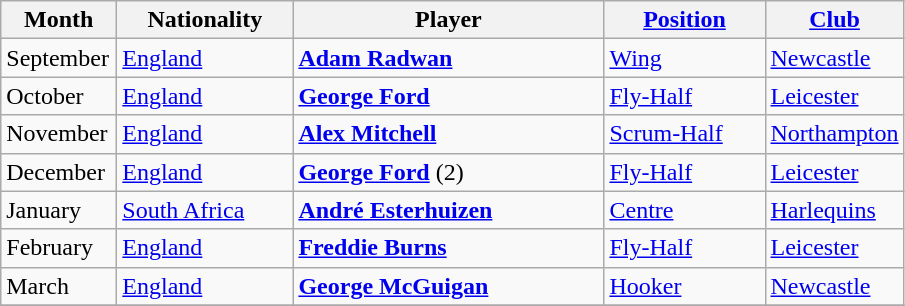<table class="wikitable">
<tr>
<th width=70>Month</th>
<th width=110>Nationality</th>
<th width=200>Player</th>
<th width=100><a href='#'>Position</a></th>
<th width=80><a href='#'>Club</a></th>
</tr>
<tr>
<td>September</td>
<td> <a href='#'>England</a></td>
<td><strong><a href='#'>Adam Radwan</a></strong></td>
<td><a href='#'>Wing</a></td>
<td><a href='#'>Newcastle</a></td>
</tr>
<tr>
<td>October</td>
<td> <a href='#'>England</a></td>
<td><strong><a href='#'>George Ford</a></strong></td>
<td><a href='#'>Fly-Half</a></td>
<td><a href='#'>Leicester</a></td>
</tr>
<tr>
<td>November</td>
<td> <a href='#'>England</a></td>
<td><strong><a href='#'>Alex Mitchell</a></strong></td>
<td><a href='#'>Scrum-Half</a></td>
<td><a href='#'>Northampton</a></td>
</tr>
<tr>
<td>December</td>
<td> <a href='#'>England</a></td>
<td><strong><a href='#'>George Ford</a></strong> (2)</td>
<td><a href='#'>Fly-Half</a></td>
<td><a href='#'>Leicester</a></td>
</tr>
<tr>
<td>January</td>
<td> <a href='#'>South Africa</a></td>
<td><strong><a href='#'>André Esterhuizen</a></strong></td>
<td><a href='#'>Centre</a></td>
<td><a href='#'>Harlequins</a></td>
</tr>
<tr>
<td>February</td>
<td> <a href='#'>England</a></td>
<td><strong><a href='#'>Freddie Burns</a></strong></td>
<td><a href='#'>Fly-Half</a></td>
<td><a href='#'>Leicester</a></td>
</tr>
<tr>
<td>March</td>
<td> <a href='#'>England</a></td>
<td><strong><a href='#'>George McGuigan</a></strong></td>
<td><a href='#'>Hooker</a></td>
<td><a href='#'>Newcastle</a></td>
</tr>
<tr>
</tr>
</table>
